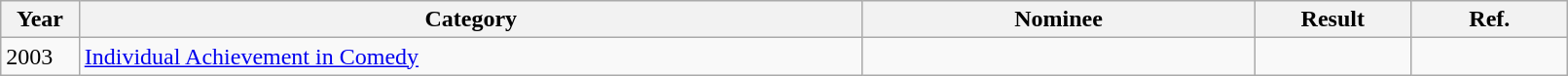<table class="wikitable" style="width:85%;">
<tr>
<th style="width:5%;">Year</th>
<th style="width:50%;">Category</th>
<th style="width:25%;">Nominee</th>
<th style="width:10%;">Result</th>
<th style="width:10%;">Ref.</th>
</tr>
<tr>
<td>2003</td>
<td><a href='#'>Individual Achievement in Comedy</a></td>
<td></td>
<td></td>
<td></td>
</tr>
</table>
